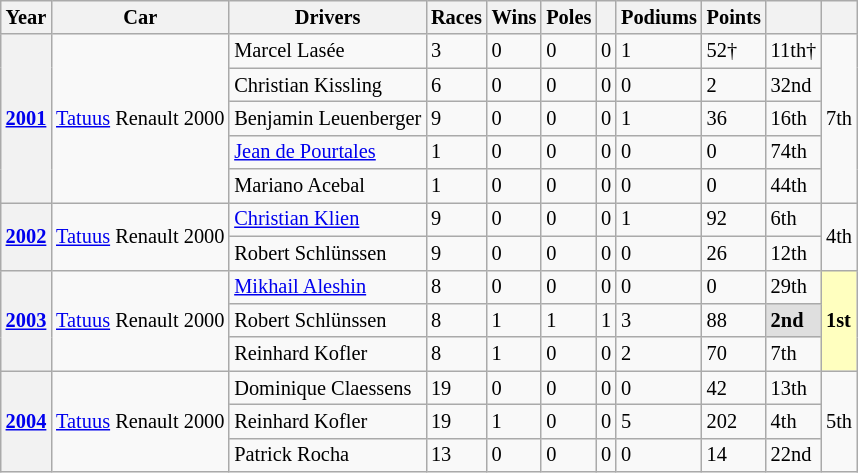<table class="wikitable" style="font-size:85%">
<tr>
<th>Year</th>
<th>Car</th>
<th>Drivers</th>
<th>Races</th>
<th>Wins</th>
<th>Poles</th>
<th></th>
<th>Podiums</th>
<th>Points</th>
<th></th>
<th></th>
</tr>
<tr>
<th rowspan=5><a href='#'>2001</a></th>
<td rowspan=5><a href='#'>Tatuus</a> Renault 2000</td>
<td> Marcel Lasée</td>
<td>3</td>
<td>0</td>
<td>0</td>
<td>0</td>
<td>1</td>
<td>52†</td>
<td>11th†</td>
<td rowspan=5>7th</td>
</tr>
<tr>
<td> Christian Kissling</td>
<td>6</td>
<td>0</td>
<td>0</td>
<td>0</td>
<td>0</td>
<td>2</td>
<td>32nd</td>
</tr>
<tr>
<td> Benjamin Leuenberger</td>
<td>9</td>
<td>0</td>
<td>0</td>
<td>0</td>
<td>1</td>
<td>36</td>
<td>16th</td>
</tr>
<tr>
<td> <a href='#'>Jean de Pourtales</a></td>
<td>1</td>
<td>0</td>
<td>0</td>
<td>0</td>
<td>0</td>
<td>0</td>
<td>74th</td>
</tr>
<tr>
<td> Mariano Acebal</td>
<td>1</td>
<td>0</td>
<td>0</td>
<td>0</td>
<td>0</td>
<td>0</td>
<td>44th</td>
</tr>
<tr>
<th rowspan=2><a href='#'>2002</a></th>
<td rowspan=2><a href='#'>Tatuus</a> Renault 2000</td>
<td> <a href='#'>Christian Klien</a></td>
<td>9</td>
<td>0</td>
<td>0</td>
<td>0</td>
<td>1</td>
<td>92</td>
<td>6th</td>
<td rowspan=2>4th</td>
</tr>
<tr>
<td> Robert Schlünssen</td>
<td>9</td>
<td>0</td>
<td>0</td>
<td>0</td>
<td>0</td>
<td>26</td>
<td>12th</td>
</tr>
<tr>
<th rowspan=3><a href='#'>2003</a></th>
<td rowspan=3><a href='#'>Tatuus</a> Renault 2000</td>
<td> <a href='#'>Mikhail Aleshin</a></td>
<td>8</td>
<td>0</td>
<td>0</td>
<td>0</td>
<td>0</td>
<td>0</td>
<td>29th</td>
<td rowspan=3 style="background:#FFFFBF;"><strong>1st</strong></td>
</tr>
<tr>
<td> Robert Schlünssen</td>
<td>8</td>
<td>1</td>
<td>1</td>
<td>1</td>
<td>3</td>
<td>88</td>
<td style="background:#DFDFDF;"><strong>2nd</strong></td>
</tr>
<tr>
<td> Reinhard Kofler</td>
<td>8</td>
<td>1</td>
<td>0</td>
<td>0</td>
<td>2</td>
<td>70</td>
<td>7th</td>
</tr>
<tr>
<th rowspan=3><a href='#'>2004</a></th>
<td rowspan=3><a href='#'>Tatuus</a> Renault 2000</td>
<td> Dominique Claessens</td>
<td>19</td>
<td>0</td>
<td>0</td>
<td>0</td>
<td>0</td>
<td>42</td>
<td>13th</td>
<td rowspan=3>5th</td>
</tr>
<tr>
<td> Reinhard Kofler</td>
<td>19</td>
<td>1</td>
<td>0</td>
<td>0</td>
<td>5</td>
<td>202</td>
<td>4th</td>
</tr>
<tr>
<td> Patrick Rocha</td>
<td>13</td>
<td>0</td>
<td>0</td>
<td>0</td>
<td>0</td>
<td>14</td>
<td>22nd</td>
</tr>
</table>
